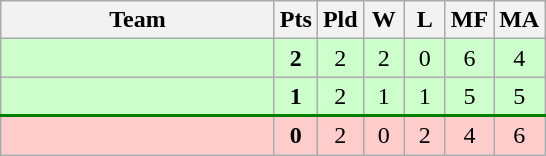<table class=wikitable style="text-align:center">
<tr>
<th width=175>Team</th>
<th width=20>Pts</th>
<th width=20>Pld</th>
<th width=20>W</th>
<th width=20>L</th>
<th width=20>MF</th>
<th width=20>MA</th>
</tr>
<tr bgcolor=ccffcc>
<td style="text-align:left"></td>
<td><strong>2</strong></td>
<td>2</td>
<td>2</td>
<td>0</td>
<td>6</td>
<td>4</td>
</tr>
<tr bgcolor=ccffcc style="border-bottom:2px solid green;">
<td style="text-align:left"></td>
<td><strong>1</strong></td>
<td>2</td>
<td>1</td>
<td>1</td>
<td>5</td>
<td>5</td>
</tr>
<tr bgcolor=ffcccc>
<td style="text-align:left"></td>
<td><strong>0</strong></td>
<td>2</td>
<td>0</td>
<td>2</td>
<td>4</td>
<td>6</td>
</tr>
</table>
